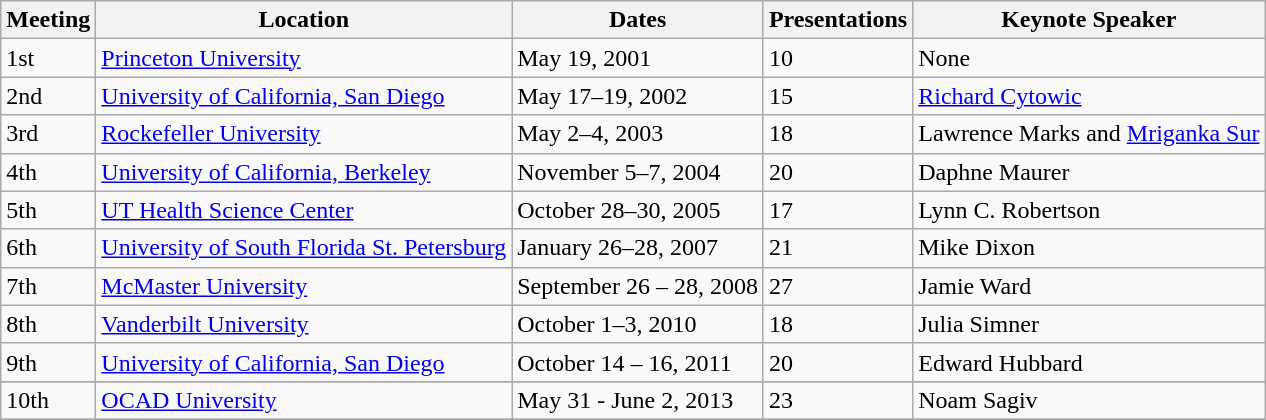<table class="wikitable" align="center">
<tr>
<th>Meeting</th>
<th>Location</th>
<th>Dates</th>
<th>Presentations</th>
<th>Keynote Speaker</th>
</tr>
<tr>
<td>1st</td>
<td><a href='#'>Princeton University</a></td>
<td>May 19, 2001</td>
<td>10</td>
<td>None</td>
</tr>
<tr>
<td>2nd</td>
<td><a href='#'>University of California, San Diego</a></td>
<td>May 17–19, 2002</td>
<td>15</td>
<td><a href='#'>Richard Cytowic</a></td>
</tr>
<tr>
<td>3rd</td>
<td><a href='#'>Rockefeller University</a></td>
<td>May 2–4, 2003</td>
<td>18</td>
<td>Lawrence Marks and <a href='#'>Mriganka Sur</a></td>
</tr>
<tr>
<td>4th</td>
<td><a href='#'>University of California, Berkeley</a></td>
<td>November 5–7, 2004</td>
<td>20</td>
<td>Daphne Maurer</td>
</tr>
<tr>
<td>5th</td>
<td><a href='#'>UT Health Science Center</a></td>
<td>October 28–30, 2005</td>
<td>17</td>
<td>Lynn C. Robertson</td>
</tr>
<tr>
<td>6th</td>
<td><a href='#'>University of South Florida St. Petersburg</a></td>
<td>January 26–28, 2007</td>
<td>21</td>
<td>Mike Dixon</td>
</tr>
<tr>
<td>7th</td>
<td><a href='#'>McMaster University</a></td>
<td>September 26 – 28, 2008</td>
<td>27</td>
<td>Jamie Ward</td>
</tr>
<tr>
<td>8th</td>
<td><a href='#'>Vanderbilt University</a></td>
<td>October 1–3, 2010</td>
<td>18</td>
<td>Julia Simner</td>
</tr>
<tr>
<td>9th</td>
<td><a href='#'>University of California, San Diego</a></td>
<td>October 14 – 16, 2011</td>
<td>20</td>
<td>Edward Hubbard</td>
</tr>
<tr>
</tr>
<tr>
<td>10th</td>
<td><a href='#'>OCAD University</a></td>
<td>May 31 - June 2, 2013</td>
<td>23</td>
<td>Noam Sagiv</td>
</tr>
<tr>
</tr>
</table>
